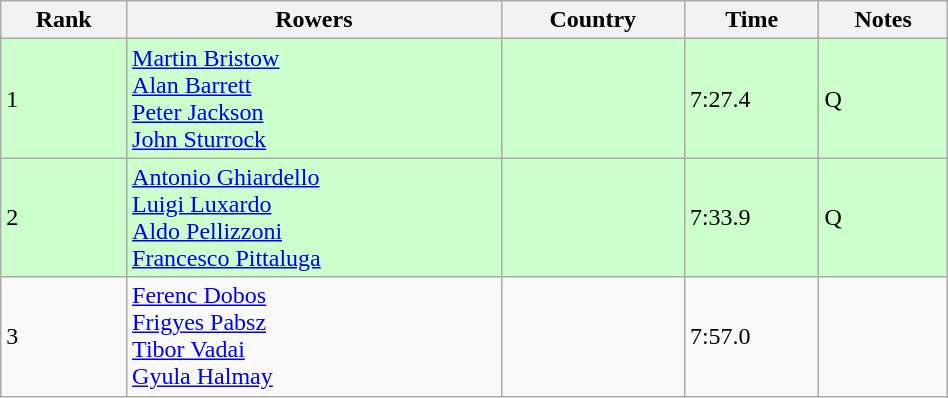<table class="wikitable" width=50%>
<tr>
<th>Rank</th>
<th>Rowers</th>
<th>Country</th>
<th>Time</th>
<th>Notes</th>
</tr>
<tr bgcolor=ccffcc>
<td>1</td>
<td><a href='#'>Martin Bristow</a><br><a href='#'>Alan Barrett</a><br><a href='#'>Peter Jackson</a><br><a href='#'>John Sturrock</a></td>
<td></td>
<td>7:27.4</td>
<td>Q</td>
</tr>
<tr bgcolor=ccffcc>
<td>2</td>
<td><a href='#'>Antonio Ghiardello</a><br><a href='#'>Luigi Luxardo</a><br><a href='#'>Aldo Pellizzoni</a><br><a href='#'>Francesco Pittaluga</a></td>
<td></td>
<td>7:33.9</td>
<td>Q</td>
</tr>
<tr>
<td>3</td>
<td><a href='#'>Ferenc Dobos</a><br><a href='#'>Frigyes Pabsz</a><br><a href='#'>Tibor Vadai</a><br><a href='#'>Gyula Halmay</a></td>
<td></td>
<td>7:57.0</td>
<td></td>
</tr>
</table>
